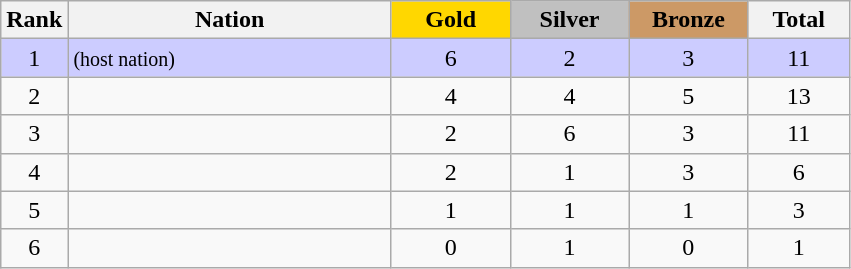<table class="wikitable sortable plainrowheaders" style="text-align:center;max-width: 15cm; width: 100%">
<tr>
<th scope="col" style="width:4%">Rank</th>
<th scope="col">Nation</th>
<th scope="col" style="background-color:gold; width:14%;">Gold</th>
<th scope="col" style="background-color:silver; width:14%;">Silver</th>
<th scope="col" style="background-color:#cc9966; width:14%;">Bronze</th>
<th scope="col" style="width:12%;">Total</th>
</tr>
<tr style="background:#ccccff">
<td>1</td>
<td align=left> <small>(host nation)</small></td>
<td>6</td>
<td>2</td>
<td>3</td>
<td>11</td>
</tr>
<tr>
<td>2</td>
<td align=left></td>
<td>4</td>
<td>4</td>
<td>5</td>
<td>13</td>
</tr>
<tr>
<td>3</td>
<td align=left></td>
<td>2</td>
<td>6</td>
<td>3</td>
<td>11</td>
</tr>
<tr>
<td>4</td>
<td align=left></td>
<td>2</td>
<td>1</td>
<td>3</td>
<td>6</td>
</tr>
<tr>
<td>5</td>
<td align=left></td>
<td>1</td>
<td>1</td>
<td>1</td>
<td>3</td>
</tr>
<tr>
<td>6</td>
<td align=left></td>
<td>0</td>
<td>1</td>
<td>0</td>
<td>1</td>
</tr>
</table>
